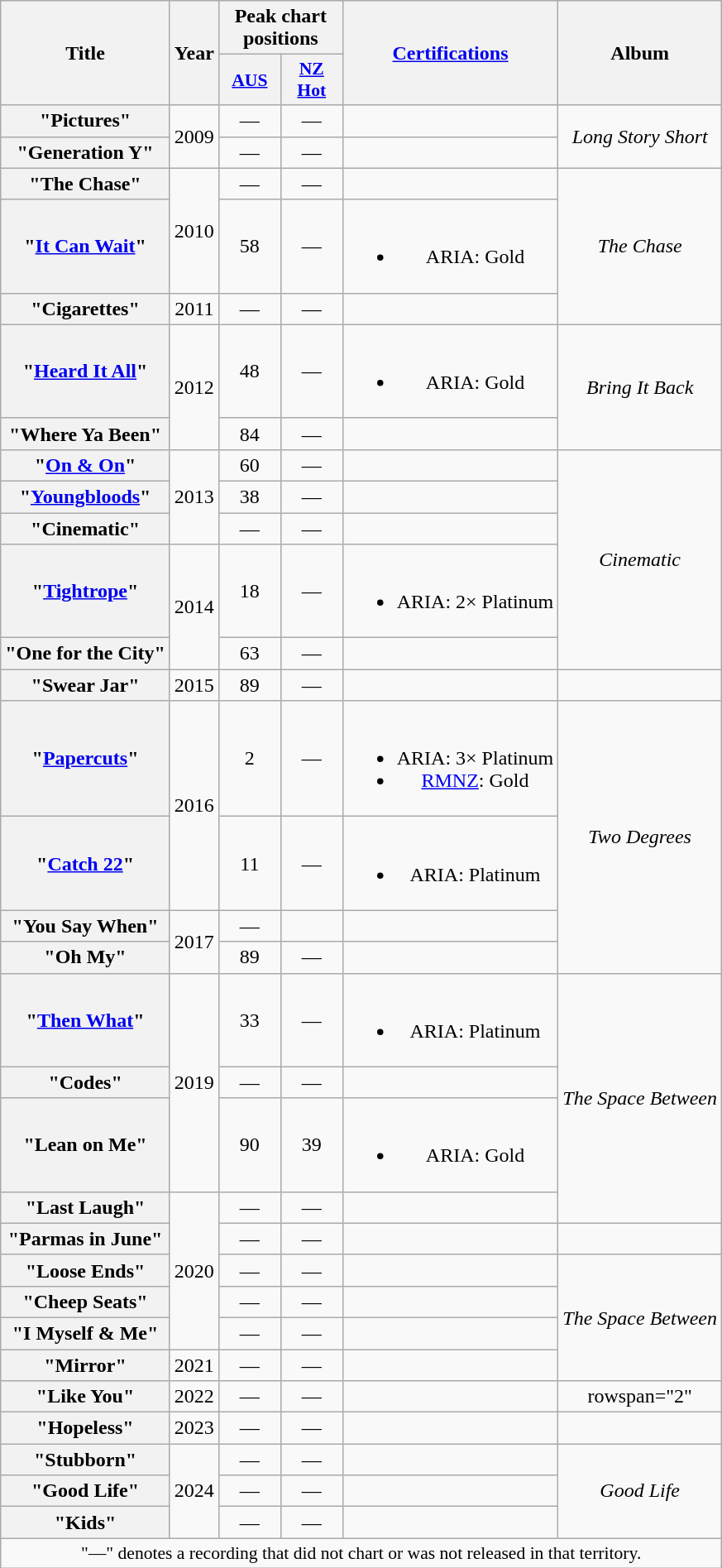<table class="wikitable plainrowheaders" style="text-align:center;">
<tr>
<th scope="col" rowspan="2">Title</th>
<th scope="col" rowspan="2">Year</th>
<th scope="col" colspan="2">Peak chart positions</th>
<th scope="col" rowspan="2"><a href='#'>Certifications</a></th>
<th scope="col" rowspan="2">Album</th>
</tr>
<tr>
<th scope="col" style="width:3em;font-size:90%;"><a href='#'>AUS</a><br></th>
<th scope="col" style="width:3em;font-size:90%;"><a href='#'>NZ<br>Hot</a><br></th>
</tr>
<tr>
<th scope="row">"Pictures"</th>
<td rowspan="2">2009</td>
<td>—</td>
<td>—</td>
<td></td>
<td rowspan="2"><em>Long Story Short</em></td>
</tr>
<tr>
<th scope="row">"Generation Y"</th>
<td>—</td>
<td>—</td>
<td></td>
</tr>
<tr>
<th scope="row">"The Chase"</th>
<td rowspan="2">2010</td>
<td>—</td>
<td>—</td>
<td></td>
<td rowspan="3"><em>The Chase</em></td>
</tr>
<tr>
<th scope="row">"<a href='#'>It Can Wait</a>"<br></th>
<td>58</td>
<td>—</td>
<td><br><ul><li>ARIA: Gold</li></ul></td>
</tr>
<tr>
<th scope="row">"Cigarettes"<br></th>
<td>2011</td>
<td>—</td>
<td>—</td>
<td></td>
</tr>
<tr>
<th scope="row">"<a href='#'>Heard It All</a>"</th>
<td rowspan="2">2012</td>
<td>48</td>
<td>—</td>
<td><br><ul><li>ARIA: Gold</li></ul></td>
<td rowspan="2"><em>Bring It Back</em></td>
</tr>
<tr>
<th scope="row">"Where Ya Been"<br></th>
<td>84</td>
<td>—</td>
<td></td>
</tr>
<tr>
<th scope="row">"<a href='#'>On & On</a>"</th>
<td rowspan="3">2013</td>
<td>60</td>
<td>—</td>
<td></td>
<td rowspan="5"><em>Cinematic</em></td>
</tr>
<tr>
<th scope="row">"<a href='#'>Youngbloods</a>"</th>
<td>38</td>
<td>—</td>
<td></td>
</tr>
<tr>
<th scope="row">"Cinematic"</th>
<td>—</td>
<td>—</td>
<td></td>
</tr>
<tr>
<th scope="row">"<a href='#'>Tightrope</a>"<br></th>
<td rowspan="2">2014</td>
<td>18</td>
<td>—</td>
<td><br><ul><li>ARIA: 2× Platinum</li></ul></td>
</tr>
<tr>
<th scope="row">"One for the City"<br></th>
<td>63</td>
<td>—</td>
<td></td>
</tr>
<tr>
<th scope="row">"Swear Jar"</th>
<td>2015</td>
<td>89</td>
<td>—</td>
<td></td>
<td></td>
</tr>
<tr>
<th scope="row">"<a href='#'>Papercuts</a>"<br></th>
<td rowspan="2">2016</td>
<td>2</td>
<td>—</td>
<td><br><ul><li>ARIA: 3× Platinum</li><li><a href='#'>RMNZ</a>: Gold</li></ul></td>
<td rowspan="4"><em>Two Degrees</em></td>
</tr>
<tr>
<th scope="row">"<a href='#'>Catch 22</a>"<br></th>
<td>11</td>
<td>—</td>
<td><br><ul><li>ARIA: Platinum</li></ul></td>
</tr>
<tr>
<th scope="row">"You Say When"<br></th>
<td rowspan="2">2017</td>
<td>—</td>
<td></td>
</tr>
<tr>
<th scope="row">"Oh My"<br></th>
<td>89</td>
<td>—</td>
<td></td>
</tr>
<tr>
<th scope="row">"<a href='#'>Then What</a>"</th>
<td rowspan="3">2019</td>
<td>33</td>
<td>—</td>
<td><br><ul><li>ARIA: Platinum</li></ul></td>
<td rowspan="4"><em>The Space Between</em></td>
</tr>
<tr>
<th scope="row">"Codes"</th>
<td>—</td>
<td>—</td>
<td></td>
</tr>
<tr>
<th scope="row">"Lean on Me"<br></th>
<td>90</td>
<td>39</td>
<td><br><ul><li>ARIA: Gold</li></ul></td>
</tr>
<tr>
<th scope="row">"Last Laugh"</th>
<td rowspan="5">2020</td>
<td>—</td>
<td>—</td>
<td></td>
</tr>
<tr>
<th scope="row">"Parmas in June"</th>
<td>—</td>
<td>—</td>
<td></td>
<td></td>
</tr>
<tr>
<th scope="row">"Loose Ends"<br></th>
<td>—</td>
<td>—</td>
<td></td>
<td rowspan="4"><em>The Space Between</em></td>
</tr>
<tr>
<th scope="row">"Cheep Seats"<br></th>
<td>—</td>
<td>—</td>
<td></td>
</tr>
<tr>
<th scope="row">"I Myself & Me"</th>
<td>—</td>
<td>—</td>
<td></td>
</tr>
<tr>
<th scope="row">"Mirror"<br></th>
<td>2021</td>
<td>—</td>
<td>—</td>
<td></td>
</tr>
<tr>
<th scope="row">"Like You"</th>
<td>2022</td>
<td>—</td>
<td>—</td>
<td></td>
<td>rowspan="2" </td>
</tr>
<tr>
<th scope="row">"Hopeless"<br></th>
<td>2023</td>
<td>—</td>
<td>—</td>
<td></td>
</tr>
<tr>
<th scope="row">"Stubborn"</th>
<td rowspan="3">2024</td>
<td>—</td>
<td>—</td>
<td></td>
<td rowspan="3"><em>Good Life</em></td>
</tr>
<tr>
<th scope="row">"Good Life"</th>
<td>—</td>
<td>—</td>
<td></td>
</tr>
<tr>
<th scope="row">"Kids" <br></th>
<td>—</td>
<td>—</td>
<td></td>
</tr>
<tr>
<td colspan="15" style="font-size:90%">"—" denotes a recording that did not chart or was not released in that territory.</td>
</tr>
</table>
